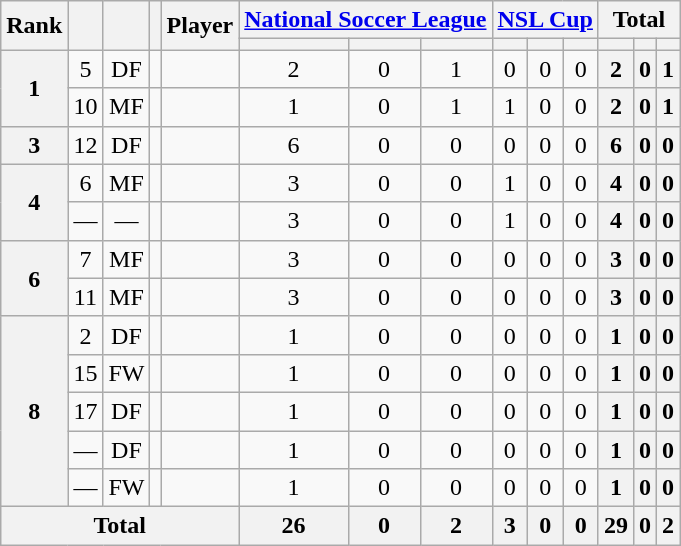<table class="wikitable sortable" style="text-align:center">
<tr>
<th rowspan="2">Rank</th>
<th rowspan="2"></th>
<th rowspan="2"></th>
<th rowspan="2"></th>
<th rowspan="2">Player</th>
<th colspan="3"><a href='#'>National Soccer League</a></th>
<th colspan="3"><a href='#'>NSL Cup</a></th>
<th colspan="3">Total</th>
</tr>
<tr>
<th></th>
<th></th>
<th></th>
<th></th>
<th></th>
<th></th>
<th></th>
<th></th>
<th></th>
</tr>
<tr>
<th rowspan="2">1</th>
<td>5</td>
<td>DF</td>
<td></td>
<td align="left"><br></td>
<td>2</td>
<td>0</td>
<td>1<br></td>
<td>0</td>
<td>0</td>
<td>0<br></td>
<th>2</th>
<th>0</th>
<th>1</th>
</tr>
<tr>
<td>10</td>
<td>MF</td>
<td></td>
<td align="left"><br></td>
<td>1</td>
<td>0</td>
<td>1<br></td>
<td>1</td>
<td>0</td>
<td>0<br></td>
<th>2</th>
<th>0</th>
<th>1</th>
</tr>
<tr>
<th>3</th>
<td>12</td>
<td>DF</td>
<td></td>
<td align="left"><br></td>
<td>6</td>
<td>0</td>
<td>0<br></td>
<td>0</td>
<td>0</td>
<td>0<br></td>
<th>6</th>
<th>0</th>
<th>0</th>
</tr>
<tr>
<th rowspan="2">4</th>
<td>6</td>
<td>MF</td>
<td></td>
<td align="left"><br></td>
<td>3</td>
<td>0</td>
<td>0<br></td>
<td>1</td>
<td>0</td>
<td>0<br></td>
<th>4</th>
<th>0</th>
<th>0</th>
</tr>
<tr>
<td>—</td>
<td>—</td>
<td></td>
<td align="left"><br></td>
<td>3</td>
<td>0</td>
<td>0<br></td>
<td>1</td>
<td>0</td>
<td>0<br></td>
<th>4</th>
<th>0</th>
<th>0</th>
</tr>
<tr>
<th rowspan="2">6</th>
<td>7</td>
<td>MF</td>
<td></td>
<td align="left"><br></td>
<td>3</td>
<td>0</td>
<td>0<br></td>
<td>0</td>
<td>0</td>
<td>0<br></td>
<th>3</th>
<th>0</th>
<th>0</th>
</tr>
<tr>
<td>11</td>
<td>MF</td>
<td></td>
<td align="left"><br></td>
<td>3</td>
<td>0</td>
<td>0<br></td>
<td>0</td>
<td>0</td>
<td>0<br></td>
<th>3</th>
<th>0</th>
<th>0</th>
</tr>
<tr>
<th rowspan="5">8</th>
<td>2</td>
<td>DF</td>
<td></td>
<td align="left"><br></td>
<td>1</td>
<td>0</td>
<td>0<br></td>
<td>0</td>
<td>0</td>
<td>0<br></td>
<th>1</th>
<th>0</th>
<th>0</th>
</tr>
<tr>
<td>15</td>
<td>FW</td>
<td></td>
<td align="left"><br></td>
<td>1</td>
<td>0</td>
<td>0<br></td>
<td>0</td>
<td>0</td>
<td>0<br></td>
<th>1</th>
<th>0</th>
<th>0</th>
</tr>
<tr>
<td>17</td>
<td>DF</td>
<td></td>
<td align="left"><br></td>
<td>1</td>
<td>0</td>
<td>0<br></td>
<td>0</td>
<td>0</td>
<td>0<br></td>
<th>1</th>
<th>0</th>
<th>0</th>
</tr>
<tr>
<td>—</td>
<td>DF</td>
<td></td>
<td align="left"><br></td>
<td>1</td>
<td>0</td>
<td>0<br></td>
<td>0</td>
<td>0</td>
<td>0<br></td>
<th>1</th>
<th>0</th>
<th>0</th>
</tr>
<tr>
<td>—</td>
<td>FW</td>
<td></td>
<td align="left"><br></td>
<td>1</td>
<td>0</td>
<td>0<br></td>
<td>0</td>
<td>0</td>
<td>0<br></td>
<th>1</th>
<th>0</th>
<th>0</th>
</tr>
<tr>
<th colspan="5">Total<br></th>
<th>26</th>
<th>0</th>
<th>2<br></th>
<th>3</th>
<th>0</th>
<th>0<br></th>
<th>29</th>
<th>0</th>
<th>2</th>
</tr>
</table>
